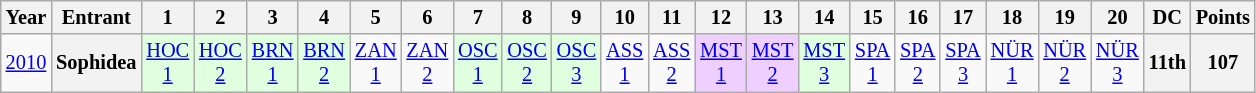<table class="wikitable" style="text-align:center; font-size:85%">
<tr>
<th>Year</th>
<th>Entrant</th>
<th>1</th>
<th>2</th>
<th>3</th>
<th>4</th>
<th>5</th>
<th>6</th>
<th>7</th>
<th>8</th>
<th>9</th>
<th>10</th>
<th>11</th>
<th>12</th>
<th>13</th>
<th>14</th>
<th>15</th>
<th>16</th>
<th>17</th>
<th>18</th>
<th>19</th>
<th>20</th>
<th>DC</th>
<th>Points</th>
</tr>
<tr>
<td><a href='#'>2010</a></td>
<th>Sophidea</th>
<td style="background:#dfffdf;"><a href='#'>HOC<br>1</a><br></td>
<td style="background:#dfffdf;"><a href='#'>HOC<br>2</a><br></td>
<td style="background:#dfffdf;"><a href='#'>BRN<br>1</a><br></td>
<td style="background:#dfffdf;"><a href='#'>BRN<br>2</a><br></td>
<td style="background:#;"><a href='#'>ZAN<br>1</a><br></td>
<td style="background:#;"><a href='#'>ZAN<br>2</a><br></td>
<td style="background:#dfffdf;"><a href='#'>OSC<br>1</a><br></td>
<td style="background:#dfffdf;"><a href='#'>OSC<br>2</a><br></td>
<td style="background:#dfffdf;"><a href='#'>OSC<br>3</a><br></td>
<td style="background:#;"><a href='#'>ASS<br>1</a><br></td>
<td style="background:#;"><a href='#'>ASS<br>2</a><br></td>
<td style="background:#efcfff;"><a href='#'>MST<br>1</a><br></td>
<td style="background:#efcfff;"><a href='#'>MST<br>2</a><br></td>
<td style="background:#dfffdf;"><a href='#'>MST<br>3</a><br></td>
<td style="background:#;"><a href='#'>SPA<br>1</a><br></td>
<td style="background:#;"><a href='#'>SPA<br>2</a><br></td>
<td style="background:#;"><a href='#'>SPA<br>3</a><br></td>
<td style="background:#;"><a href='#'>NÜR<br>1</a><br></td>
<td style="background:#;"><a href='#'>NÜR<br>2</a><br></td>
<td style="background:#;"><a href='#'>NÜR<br>3</a><br></td>
<th>11th</th>
<th>107</th>
</tr>
</table>
